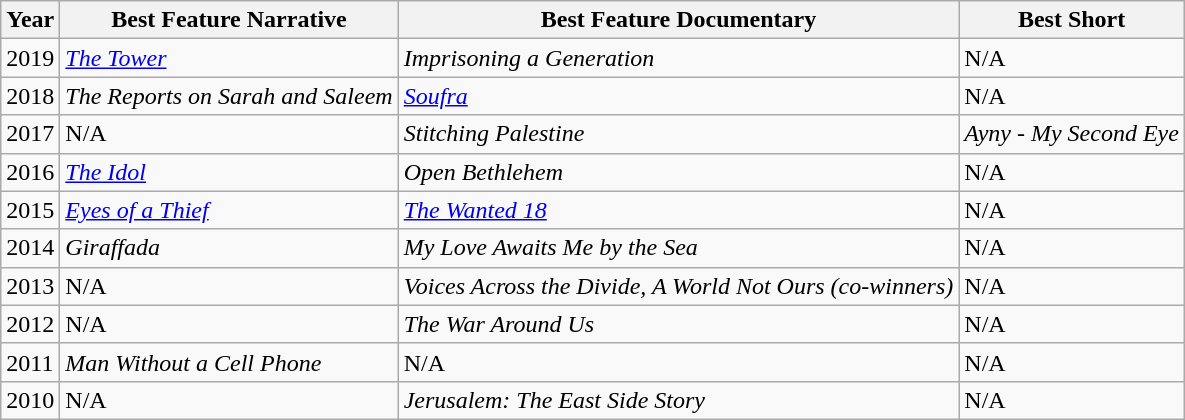<table class="wikitable">
<tr>
<th>Year</th>
<th>Best Feature Narrative</th>
<th>Best Feature Documentary</th>
<th>Best Short</th>
</tr>
<tr>
<td>2019</td>
<td><em><a href='#'>The Tower</a></em></td>
<td><em>Imprisoning a Generation</em></td>
<td>N/A</td>
</tr>
<tr>
<td>2018</td>
<td><em>The Reports on Sarah and Saleem</em></td>
<td><em><a href='#'>Soufra</a></em></td>
<td>N/A</td>
</tr>
<tr>
<td>2017</td>
<td>N/A</td>
<td><em>Stitching Palestine</em></td>
<td><em>Ayny - My Second Eye</em></td>
</tr>
<tr>
<td>2016</td>
<td><em><a href='#'>The Idol</a></em></td>
<td><em>Open Bethlehem</em></td>
<td>N/A</td>
</tr>
<tr>
<td>2015</td>
<td><em><a href='#'>Eyes of a Thief</a></em></td>
<td><em><a href='#'>The Wanted 18</a></em></td>
<td>N/A</td>
</tr>
<tr>
<td>2014</td>
<td><em>Giraffada</em></td>
<td><em>My Love Awaits Me by the Sea</em></td>
<td>N/A</td>
</tr>
<tr>
<td>2013</td>
<td>N/A</td>
<td><em>Voices Across the Divide, A World Not Ours (co-winners)</em></td>
<td>N/A</td>
</tr>
<tr>
<td>2012</td>
<td>N/A</td>
<td><em>The War Around Us</em></td>
<td>N/A</td>
</tr>
<tr>
<td>2011</td>
<td><em>Man Without a Cell Phone</em></td>
<td>N/A</td>
<td>N/A</td>
</tr>
<tr>
<td>2010</td>
<td>N/A</td>
<td><em>Jerusalem: The East Side Story</em></td>
<td>N/A</td>
</tr>
</table>
